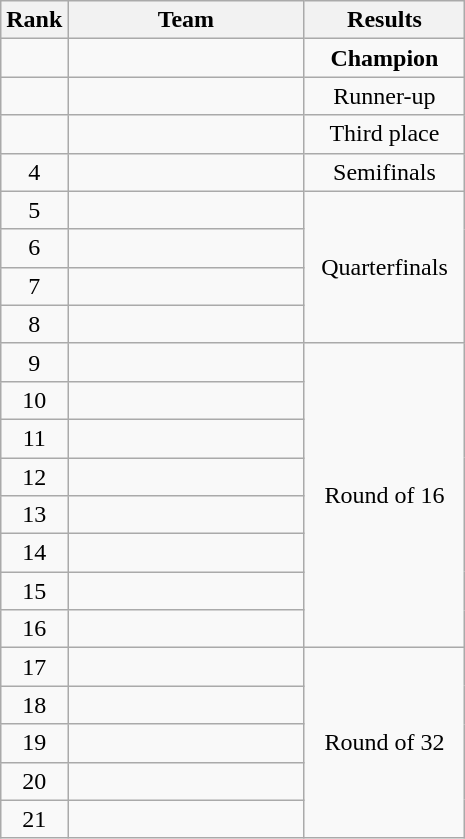<table class="wikitable" style="text-align:center">
<tr>
<th width="25">Rank</th>
<th width="150">Team</th>
<th width="100">Results</th>
</tr>
<tr>
<td></td>
<td align="left"><strong></strong></td>
<td><strong>Champion</strong></td>
</tr>
<tr>
<td></td>
<td align="left"></td>
<td>Runner-up</td>
</tr>
<tr>
<td></td>
<td align="left"></td>
<td>Third place</td>
</tr>
<tr>
<td>4</td>
<td align="left"></td>
<td>Semifinals</td>
</tr>
<tr>
<td>5</td>
<td align="left"></td>
<td rowspan="4">Quarterfinals</td>
</tr>
<tr>
<td>6</td>
<td align="left"></td>
</tr>
<tr>
<td>7</td>
<td align="left"></td>
</tr>
<tr>
<td>8</td>
<td align="left"></td>
</tr>
<tr>
<td>9</td>
<td align="left"></td>
<td rowspan="8">Round of 16</td>
</tr>
<tr>
<td>10</td>
<td align="left"></td>
</tr>
<tr>
<td>11</td>
<td align="left"></td>
</tr>
<tr>
<td>12</td>
<td align="left"></td>
</tr>
<tr>
<td>13</td>
<td align="left"></td>
</tr>
<tr>
<td>14</td>
<td align="left"></td>
</tr>
<tr>
<td>15</td>
<td align="left"></td>
</tr>
<tr>
<td>16</td>
<td align="left"></td>
</tr>
<tr>
<td>17</td>
<td align="left"></td>
<td rowspan="5">Round of 32</td>
</tr>
<tr>
<td>18</td>
<td align="left"></td>
</tr>
<tr>
<td>19</td>
<td align="left"></td>
</tr>
<tr>
<td>20</td>
<td align="left"></td>
</tr>
<tr>
<td>21</td>
<td align="left"></td>
</tr>
</table>
